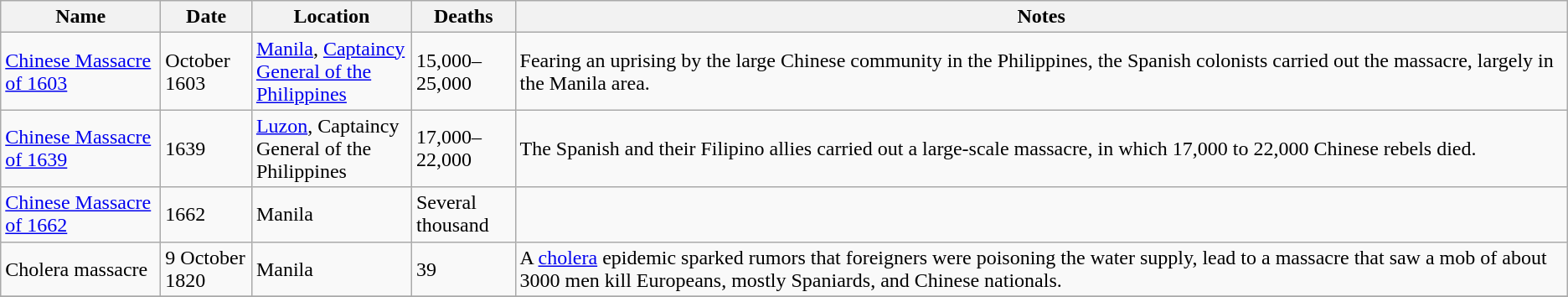<table class="wikitable sortable">
<tr>
<th style="width:120px;">Name</th>
<th style="width:65px;">Date</th>
<th style="width:120px;">Location</th>
<th style="width:75px;" data-sort-type="number">Deaths</th>
<th class="unsortable">Notes</th>
</tr>
<tr>
<td><a href='#'>Chinese Massacre of 1603</a></td>
<td>October 1603</td>
<td><a href='#'>Manila</a>, <a href='#'>Captaincy General of the Philippines</a></td>
<td>15,000–25,000</td>
<td>Fearing an uprising by the large Chinese community in the Philippines, the Spanish colonists carried out the massacre, largely in the Manila area.</td>
</tr>
<tr>
<td><a href='#'>Chinese Massacre of 1639</a></td>
<td>1639</td>
<td><a href='#'>Luzon</a>, Captaincy General of the Philippines</td>
<td>17,000–22,000</td>
<td>The Spanish and their Filipino allies carried out a large-scale massacre, in which 17,000 to 22,000 Chinese rebels died.</td>
</tr>
<tr>
<td><a href='#'>Chinese Massacre of 1662</a></td>
<td>1662</td>
<td>Manila</td>
<td>Several thousand</td>
<td></td>
</tr>
<tr>
<td>Cholera massacre</td>
<td>9 October 1820</td>
<td>Manila</td>
<td>39</td>
<td>A <a href='#'>cholera</a> epidemic sparked rumors that foreigners were poisoning the water supply, lead to a massacre that saw a mob of about 3000 men kill Europeans, mostly Spaniards, and Chinese nationals.</td>
</tr>
<tr>
</tr>
</table>
